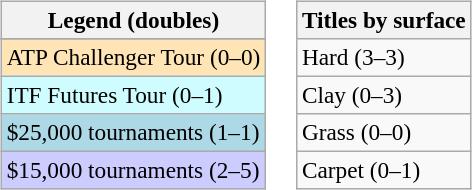<table>
<tr valign=top>
<td><br><table class=wikitable style=font-size:97%>
<tr>
<th>Legend (doubles)</th>
</tr>
<tr bgcolor=e5d1cb>
</tr>
<tr bgcolor=moccasin>
<td>ATP Challenger Tour (0–0)</td>
</tr>
<tr bgcolor=cffcff>
<td>ITF Futures Tour (0–1)</td>
</tr>
<tr style="background:lightblue;">
<td>$25,000 tournaments (1–1)</td>
</tr>
<tr style="background:#ccccff;">
<td>$15,000 tournaments (2–5)</td>
</tr>
</table>
</td>
<td><br><table class=wikitable style=font-size:97%>
<tr>
<th>Titles by surface</th>
</tr>
<tr>
<td>Hard (3–3)</td>
</tr>
<tr>
<td>Clay (0–3)</td>
</tr>
<tr>
<td>Grass (0–0)</td>
</tr>
<tr>
<td>Carpet (0–1)</td>
</tr>
</table>
</td>
</tr>
</table>
